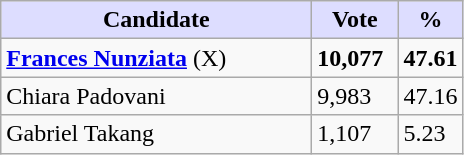<table class="wikitable">
<tr>
<th style="background:#ddf; width:200px;">Candidate</th>
<th style="background:#ddf; width:50px;">Vote</th>
<th style="background:#ddf; width:30px;">%</th>
</tr>
<tr>
<td><strong><a href='#'>Frances Nunziata</a></strong> (X)</td>
<td><strong>10,077</strong></td>
<td><strong>47.61</strong></td>
</tr>
<tr>
<td>Chiara Padovani</td>
<td>9,983</td>
<td>47.16</td>
</tr>
<tr>
<td>Gabriel Takang</td>
<td>1,107</td>
<td>5.23</td>
</tr>
</table>
